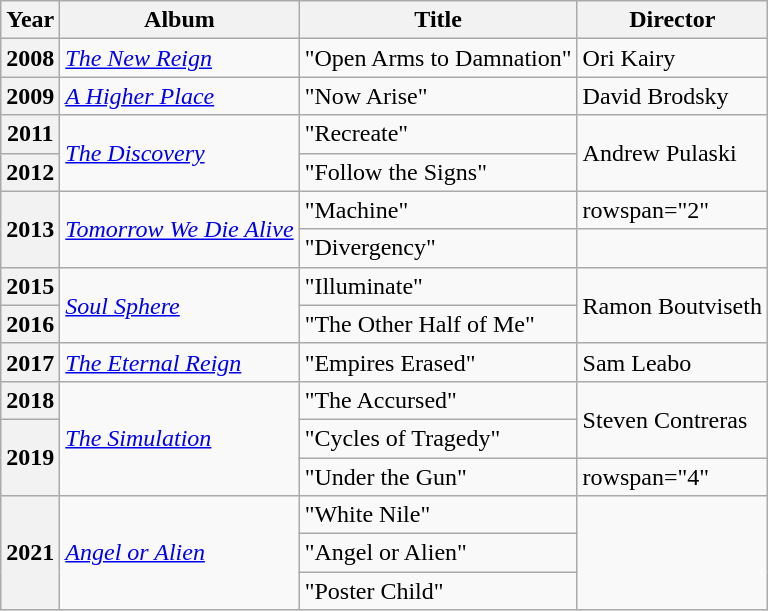<table class="wikitable">
<tr>
<th>Year</th>
<th>Album</th>
<th>Title</th>
<th>Director</th>
</tr>
<tr>
<th>2008</th>
<td><em><a href='#'>The New Reign</a></em></td>
<td>"Open Arms to Damnation"</td>
<td>Ori Kairy</td>
</tr>
<tr>
<th>2009</th>
<td><em><a href='#'>A Higher Place</a></em></td>
<td>"Now Arise"</td>
<td>David Brodsky</td>
</tr>
<tr>
<th>2011</th>
<td rowspan="2"><em><a href='#'>The Discovery</a></em></td>
<td>"Recreate"</td>
<td rowspan="2">Andrew Pulaski</td>
</tr>
<tr>
<th>2012</th>
<td>"Follow the Signs"</td>
</tr>
<tr>
<th rowspan="2">2013</th>
<td rowspan="2"><em><a href='#'>Tomorrow We Die Alive</a></em></td>
<td>"Machine"</td>
<td>rowspan="2"</td>
</tr>
<tr>
<td>"Divergency"</td>
</tr>
<tr>
<th>2015</th>
<td rowspan="2"><em><a href='#'>Soul Sphere</a></em></td>
<td>"Illuminate"</td>
<td rowspan="2">Ramon Boutviseth</td>
</tr>
<tr>
<th>2016</th>
<td>"The Other Half of Me"</td>
</tr>
<tr>
<th>2017</th>
<td><em><a href='#'>The Eternal Reign</a></em></td>
<td>"Empires Erased"</td>
<td>Sam Leabo</td>
</tr>
<tr>
<th>2018</th>
<td rowspan="3"><em><a href='#'>The Simulation</a></em></td>
<td>"The Accursed"</td>
<td rowspan="2">Steven Contreras</td>
</tr>
<tr>
<th rowspan="2">2019</th>
<td>"Cycles of Tragedy"</td>
</tr>
<tr>
<td>"Under the Gun"</td>
<td>rowspan="4"</td>
</tr>
<tr>
<th rowspan="3">2021</th>
<td rowspan="3"><em><a href='#'>Angel or Alien</a></em></td>
<td>"White Nile"</td>
</tr>
<tr>
<td>"Angel or Alien"</td>
</tr>
<tr>
<td>"Poster Child"</td>
</tr>
</table>
